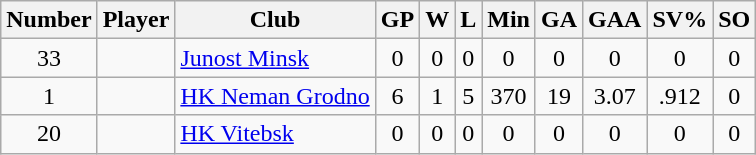<table class="wikitable sortable" style="text-align: center;">
<tr>
<th>Number</th>
<th>Player</th>
<th>Club</th>
<th>GP</th>
<th>W</th>
<th>L</th>
<th>Min</th>
<th>GA</th>
<th>GAA</th>
<th>SV%</th>
<th>SO</th>
</tr>
<tr>
<td>33</td>
<td align="left"></td>
<td align="left"><a href='#'>Junost Minsk</a></td>
<td>0</td>
<td>0</td>
<td>0</td>
<td>0</td>
<td>0</td>
<td>0</td>
<td>0</td>
<td>0</td>
</tr>
<tr>
<td>1</td>
<td align="left"></td>
<td align="left"><a href='#'>HK Neman Grodno</a></td>
<td>6</td>
<td>1</td>
<td>5</td>
<td>370</td>
<td>19</td>
<td>3.07</td>
<td>.912</td>
<td>0</td>
</tr>
<tr>
<td>20</td>
<td align="left"></td>
<td align="left"><a href='#'>HK Vitebsk</a></td>
<td>0</td>
<td>0</td>
<td>0</td>
<td>0</td>
<td>0</td>
<td>0</td>
<td>0</td>
<td>0</td>
</tr>
</table>
